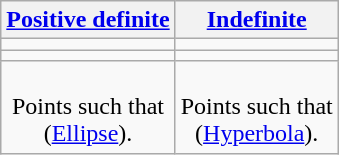<table class="wikitable" style="float:right; text-align:center; margin:0ex 0ex 2ex 2ex;">
<tr>
<th><a href='#'>Positive definite</a></th>
<th><a href='#'>Indefinite</a></th>
</tr>
<tr>
<td></td>
<td></td>
</tr>
<tr>
<td></td>
<td></td>
</tr>
<tr>
<td> <br>Points such that  <br> (<a href='#'>Ellipse</a>).</td>
<td> <br> Points such that  <br> (<a href='#'>Hyperbola</a>).</td>
</tr>
</table>
